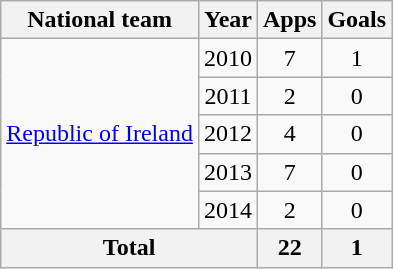<table class="wikitable" style="text-align: center">
<tr>
<th>National team</th>
<th>Year</th>
<th>Apps</th>
<th>Goals</th>
</tr>
<tr>
<td rowspan="5"><a href='#'>Republic of Ireland</a></td>
<td>2010</td>
<td>7</td>
<td>1</td>
</tr>
<tr>
<td>2011</td>
<td>2</td>
<td>0</td>
</tr>
<tr>
<td>2012</td>
<td>4</td>
<td>0</td>
</tr>
<tr>
<td>2013</td>
<td>7</td>
<td>0</td>
</tr>
<tr>
<td>2014</td>
<td>2</td>
<td>0</td>
</tr>
<tr>
<th colspan="2">Total</th>
<th>22</th>
<th>1</th>
</tr>
</table>
